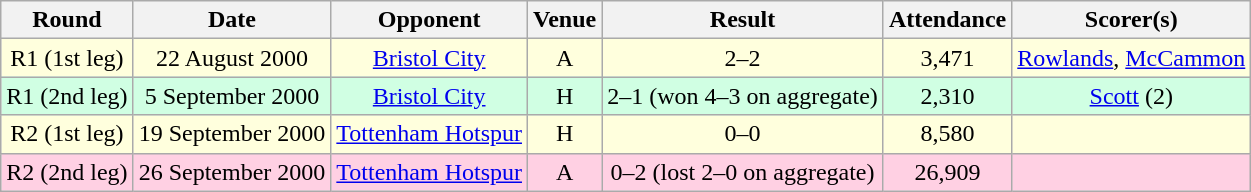<table class="wikitable sortable" style="text-align:center;">
<tr>
<th>Round</th>
<th>Date</th>
<th>Opponent</th>
<th>Venue</th>
<th>Result</th>
<th>Attendance</th>
<th>Scorer(s)</th>
</tr>
<tr style="background:#ffd;">
<td>R1 (1st leg)</td>
<td>22 August 2000</td>
<td><a href='#'>Bristol City</a></td>
<td>A</td>
<td>2–2</td>
<td>3,471</td>
<td><a href='#'>Rowlands</a>, <a href='#'>McCammon</a></td>
</tr>
<tr style="background:#d0ffe3;">
<td>R1 (2nd leg)</td>
<td>5 September 2000</td>
<td><a href='#'>Bristol City</a></td>
<td>H</td>
<td>2–1 (won 4–3 on aggregate)</td>
<td>2,310</td>
<td><a href='#'>Scott</a> (2)</td>
</tr>
<tr style="background:#ffd;">
<td>R2 (1st leg)</td>
<td>19 September 2000</td>
<td><a href='#'>Tottenham Hotspur</a></td>
<td>H</td>
<td>0–0</td>
<td>8,580</td>
<td></td>
</tr>
<tr style="background:#ffd0e3;">
<td>R2 (2nd leg)</td>
<td>26 September 2000</td>
<td><a href='#'>Tottenham Hotspur</a></td>
<td>A</td>
<td>0–2 (lost 2–0 on aggregate)</td>
<td>26,909</td>
<td></td>
</tr>
</table>
